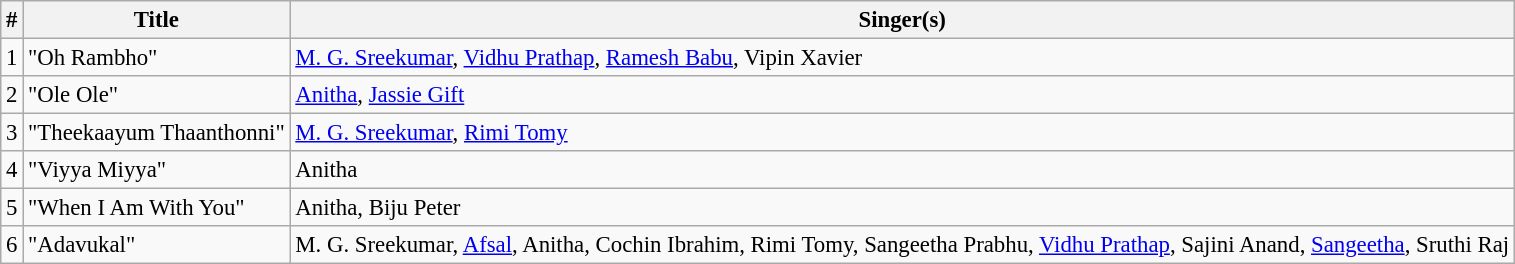<table class="wikitable" style="font-size:95%;">
<tr>
<th>#</th>
<th>Title</th>
<th>Singer(s)</th>
</tr>
<tr>
<td>1</td>
<td>"Oh Rambho"</td>
<td><a href='#'>M. G. Sreekumar</a>, <a href='#'>Vidhu Prathap</a>, <a href='#'>Ramesh Babu</a>, Vipin Xavier</td>
</tr>
<tr>
<td>2</td>
<td>"Ole Ole"</td>
<td><a href='#'>Anitha</a>, <a href='#'>Jassie Gift</a></td>
</tr>
<tr>
<td>3</td>
<td>"Theekaayum Thaanthonni"</td>
<td><a href='#'>M. G. Sreekumar</a>, <a href='#'>Rimi Tomy</a></td>
</tr>
<tr>
<td>4</td>
<td>"Viyya Miyya"</td>
<td>Anitha</td>
</tr>
<tr>
<td>5</td>
<td>"When I Am With You"</td>
<td>Anitha, Biju Peter</td>
</tr>
<tr>
<td>6</td>
<td>"Adavukal"</td>
<td>M. G. Sreekumar, <a href='#'>Afsal</a>, Anitha, Cochin Ibrahim, Rimi Tomy, Sangeetha Prabhu, <a href='#'>Vidhu Prathap</a>, Sajini Anand, <a href='#'>Sangeetha</a>, Sruthi Raj</td>
</tr>
</table>
